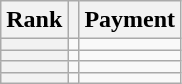<table class="wikitable floatright">
<tr>
<th>Rank</th>
<th></th>
<th>Payment</th>
</tr>
<tr>
<th></th>
<td></td>
<td></td>
</tr>
<tr>
<th></th>
<td></td>
<td></td>
</tr>
<tr>
<th></th>
<td></td>
<td></td>
</tr>
<tr>
<th></th>
<td></td>
<td></td>
</tr>
</table>
